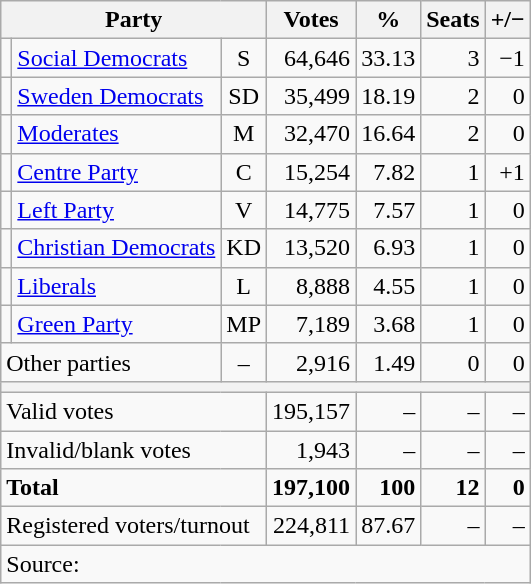<table class=wikitable style=text-align:right>
<tr>
<th colspan=3>Party</th>
<th>Votes</th>
<th>%</th>
<th>Seats</th>
<th>+/−</th>
</tr>
<tr>
<td bgcolor=></td>
<td align=left><a href='#'>Social Democrats</a></td>
<td align=center>S</td>
<td>64,646</td>
<td>33.13</td>
<td>3</td>
<td>−1</td>
</tr>
<tr>
<td bgcolor=></td>
<td align=left><a href='#'>Sweden Democrats</a></td>
<td align=center>SD</td>
<td>35,499</td>
<td>18.19</td>
<td>2</td>
<td>0</td>
</tr>
<tr>
<td bgcolor=></td>
<td align=left><a href='#'>Moderates</a></td>
<td align=center>M</td>
<td>32,470</td>
<td>16.64</td>
<td>2</td>
<td>0</td>
</tr>
<tr>
<td bgcolor=></td>
<td align=left><a href='#'>Centre Party</a></td>
<td align=center>C</td>
<td>15,254</td>
<td>7.82</td>
<td>1</td>
<td>+1</td>
</tr>
<tr>
<td bgcolor=></td>
<td align=left><a href='#'>Left Party</a></td>
<td align=center>V</td>
<td>14,775</td>
<td>7.57</td>
<td>1</td>
<td>0</td>
</tr>
<tr>
<td bgcolor=></td>
<td align=left><a href='#'>Christian Democrats</a></td>
<td align=center>KD</td>
<td>13,520</td>
<td>6.93</td>
<td>1</td>
<td>0</td>
</tr>
<tr>
<td bgcolor=></td>
<td align=left><a href='#'>Liberals</a></td>
<td align=center>L</td>
<td>8,888</td>
<td>4.55</td>
<td>1</td>
<td>0</td>
</tr>
<tr>
<td bgcolor=></td>
<td align=left><a href='#'>Green Party</a></td>
<td align=center>MP</td>
<td>7,189</td>
<td>3.68</td>
<td>1</td>
<td>0</td>
</tr>
<tr>
<td align=left colspan=2>Other parties</td>
<td align=center>–</td>
<td>2,916</td>
<td>1.49</td>
<td>0</td>
<td>0</td>
</tr>
<tr>
<th colspan=7></th>
</tr>
<tr>
<td align=left colspan=3>Valid votes</td>
<td>195,157</td>
<td>–</td>
<td>–</td>
<td>–</td>
</tr>
<tr>
<td align=left colspan=3>Invalid/blank votes</td>
<td>1,943</td>
<td>–</td>
<td>–</td>
<td>–</td>
</tr>
<tr>
<td align=left colspan=3><strong>Total</strong></td>
<td><strong>197,100</strong></td>
<td><strong>100</strong></td>
<td><strong>12</strong></td>
<td><strong>0</strong></td>
</tr>
<tr>
<td align=left colspan=3>Registered voters/turnout</td>
<td>224,811</td>
<td>87.67</td>
<td>–</td>
<td>–</td>
</tr>
<tr>
<td colspan=7 align=left>Source: </td>
</tr>
</table>
